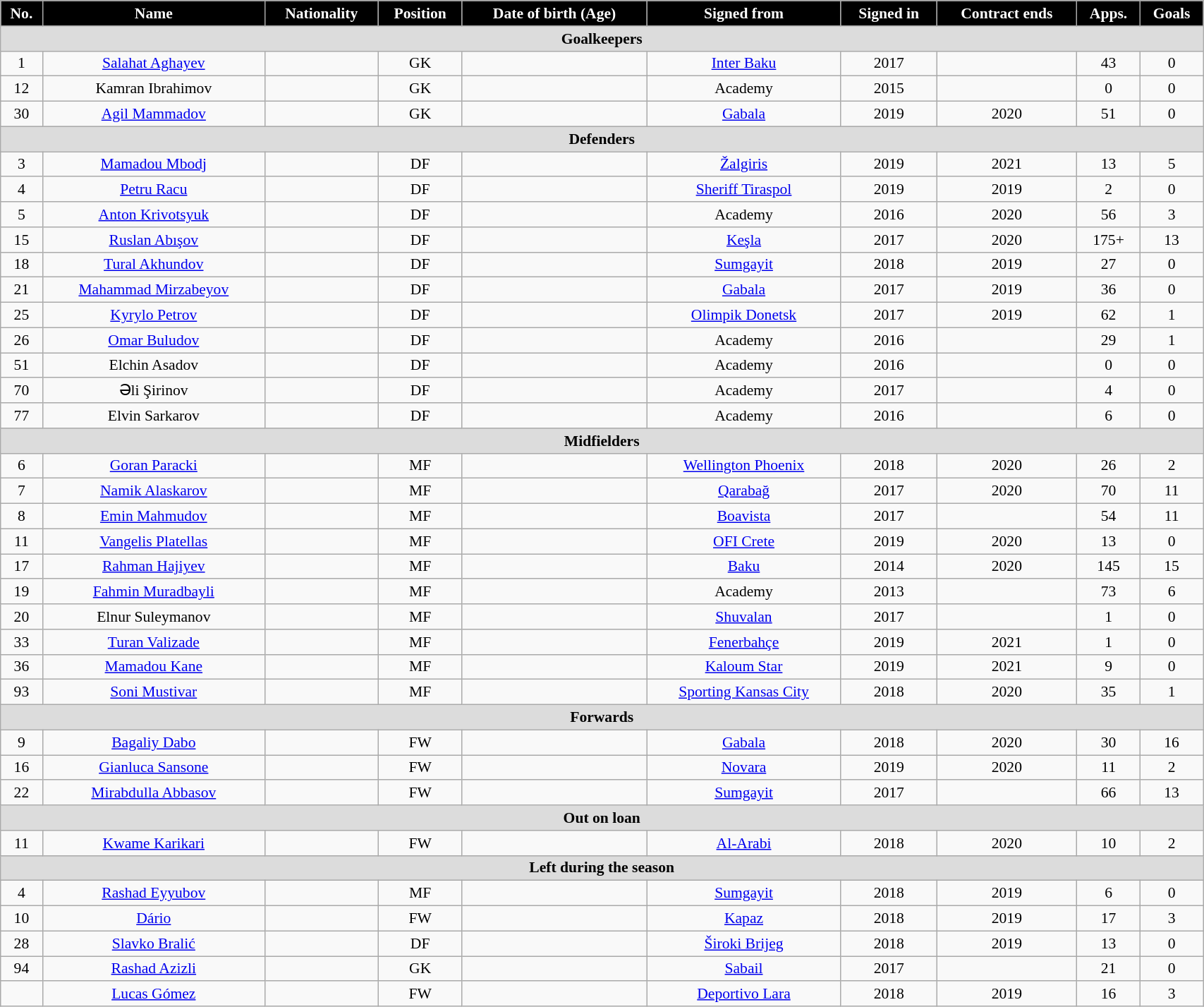<table class="wikitable"  style="text-align:center; font-size:90%; width:90%;">
<tr>
<th style="background:#000000; color:#FFFFFF; text-align:center;">No.</th>
<th style="background:#000000; color:#FFFFFF; text-align:center;">Name</th>
<th style="background:#000000; color:#FFFFFF; text-align:center;">Nationality</th>
<th style="background:#000000; color:#FFFFFF; text-align:center;">Position</th>
<th style="background:#000000; color:#FFFFFF; text-align:center;">Date of birth (Age)</th>
<th style="background:#000000; color:#FFFFFF; text-align:center;">Signed from</th>
<th style="background:#000000; color:#FFFFFF; text-align:center;">Signed in</th>
<th style="background:#000000; color:#FFFFFF; text-align:center;">Contract ends</th>
<th style="background:#000000; color:#FFFFFF; text-align:center;">Apps.</th>
<th style="background:#000000; color:#FFFFFF; text-align:center;">Goals</th>
</tr>
<tr>
<th colspan="11"  style="background:#dcdcdc; text-align:center;">Goalkeepers</th>
</tr>
<tr>
<td>1</td>
<td><a href='#'>Salahat Aghayev</a></td>
<td></td>
<td>GK</td>
<td></td>
<td><a href='#'>Inter Baku</a></td>
<td>2017</td>
<td></td>
<td>43</td>
<td>0</td>
</tr>
<tr>
<td>12</td>
<td>Kamran Ibrahimov</td>
<td></td>
<td>GK</td>
<td></td>
<td>Academy</td>
<td>2015</td>
<td></td>
<td>0</td>
<td>0</td>
</tr>
<tr>
<td>30</td>
<td><a href='#'>Agil Mammadov</a></td>
<td></td>
<td>GK</td>
<td></td>
<td><a href='#'>Gabala</a></td>
<td>2019</td>
<td>2020</td>
<td>51</td>
<td>0</td>
</tr>
<tr>
<th colspan="11"  style="background:#dcdcdc; text-align:center;">Defenders</th>
</tr>
<tr>
<td>3</td>
<td><a href='#'>Mamadou Mbodj</a></td>
<td></td>
<td>DF</td>
<td></td>
<td><a href='#'>Žalgiris</a></td>
<td>2019</td>
<td>2021</td>
<td>13</td>
<td>5</td>
</tr>
<tr>
<td>4</td>
<td><a href='#'>Petru Racu</a></td>
<td></td>
<td>DF</td>
<td></td>
<td><a href='#'>Sheriff Tiraspol</a></td>
<td>2019</td>
<td>2019</td>
<td>2</td>
<td>0</td>
</tr>
<tr>
<td>5</td>
<td><a href='#'>Anton Krivotsyuk</a></td>
<td></td>
<td>DF</td>
<td></td>
<td>Academy</td>
<td>2016</td>
<td>2020</td>
<td>56</td>
<td>3</td>
</tr>
<tr>
<td>15</td>
<td><a href='#'>Ruslan Abışov</a></td>
<td></td>
<td>DF</td>
<td></td>
<td><a href='#'>Keşla</a></td>
<td>2017</td>
<td>2020</td>
<td>175+</td>
<td>13</td>
</tr>
<tr>
<td>18</td>
<td><a href='#'>Tural Akhundov</a></td>
<td></td>
<td>DF</td>
<td></td>
<td><a href='#'>Sumgayit</a></td>
<td>2018</td>
<td>2019</td>
<td>27</td>
<td>0</td>
</tr>
<tr>
<td>21</td>
<td><a href='#'>Mahammad Mirzabeyov</a></td>
<td></td>
<td>DF</td>
<td></td>
<td><a href='#'>Gabala</a></td>
<td>2017</td>
<td>2019</td>
<td>36</td>
<td>0</td>
</tr>
<tr>
<td>25</td>
<td><a href='#'>Kyrylo Petrov</a></td>
<td></td>
<td>DF</td>
<td></td>
<td><a href='#'>Olimpik Donetsk</a></td>
<td>2017</td>
<td>2019</td>
<td>62</td>
<td>1</td>
</tr>
<tr>
<td>26</td>
<td><a href='#'>Omar Buludov</a></td>
<td></td>
<td>DF</td>
<td></td>
<td>Academy</td>
<td>2016</td>
<td></td>
<td>29</td>
<td>1</td>
</tr>
<tr>
<td>51</td>
<td>Elchin Asadov</td>
<td></td>
<td>DF</td>
<td></td>
<td>Academy</td>
<td>2016</td>
<td></td>
<td>0</td>
<td>0</td>
</tr>
<tr>
<td>70</td>
<td>Əli Şirinov</td>
<td></td>
<td>DF</td>
<td></td>
<td>Academy</td>
<td>2017</td>
<td></td>
<td>4</td>
<td>0</td>
</tr>
<tr>
<td>77</td>
<td>Elvin Sarkarov</td>
<td></td>
<td>DF</td>
<td></td>
<td>Academy</td>
<td>2016</td>
<td></td>
<td>6</td>
<td>0</td>
</tr>
<tr>
<th colspan="11"  style="background:#dcdcdc; text-align:center;">Midfielders</th>
</tr>
<tr>
<td>6</td>
<td><a href='#'>Goran Paracki</a></td>
<td></td>
<td>MF</td>
<td></td>
<td><a href='#'>Wellington Phoenix</a></td>
<td>2018</td>
<td>2020</td>
<td>26</td>
<td>2</td>
</tr>
<tr>
<td>7</td>
<td><a href='#'>Namik Alaskarov</a></td>
<td></td>
<td>MF</td>
<td></td>
<td><a href='#'>Qarabağ</a></td>
<td>2017</td>
<td>2020</td>
<td>70</td>
<td>11</td>
</tr>
<tr>
<td>8</td>
<td><a href='#'>Emin Mahmudov</a></td>
<td></td>
<td>MF</td>
<td></td>
<td><a href='#'>Boavista</a></td>
<td>2017</td>
<td></td>
<td>54</td>
<td>11</td>
</tr>
<tr>
<td>11</td>
<td><a href='#'>Vangelis Platellas</a></td>
<td></td>
<td>MF</td>
<td></td>
<td><a href='#'>OFI Crete</a></td>
<td>2019</td>
<td>2020</td>
<td>13</td>
<td>0</td>
</tr>
<tr>
<td>17</td>
<td><a href='#'>Rahman Hajiyev</a></td>
<td></td>
<td>MF</td>
<td></td>
<td><a href='#'>Baku</a></td>
<td>2014</td>
<td>2020</td>
<td>145</td>
<td>15</td>
</tr>
<tr>
<td>19</td>
<td><a href='#'>Fahmin Muradbayli</a></td>
<td></td>
<td>MF</td>
<td></td>
<td>Academy</td>
<td>2013</td>
<td></td>
<td>73</td>
<td>6</td>
</tr>
<tr>
<td>20</td>
<td>Elnur Suleymanov</td>
<td></td>
<td>MF</td>
<td></td>
<td><a href='#'>Shuvalan</a></td>
<td>2017</td>
<td></td>
<td>1</td>
<td>0</td>
</tr>
<tr>
<td>33</td>
<td><a href='#'>Turan Valizade</a></td>
<td></td>
<td>MF</td>
<td></td>
<td><a href='#'>Fenerbahçe</a></td>
<td>2019</td>
<td>2021</td>
<td>1</td>
<td>0</td>
</tr>
<tr>
<td>36</td>
<td><a href='#'>Mamadou Kane</a></td>
<td></td>
<td>MF</td>
<td></td>
<td><a href='#'>Kaloum Star</a></td>
<td>2019</td>
<td>2021</td>
<td>9</td>
<td>0</td>
</tr>
<tr>
<td>93</td>
<td><a href='#'>Soni Mustivar</a></td>
<td></td>
<td>MF</td>
<td></td>
<td><a href='#'>Sporting Kansas City</a></td>
<td>2018</td>
<td>2020</td>
<td>35</td>
<td>1</td>
</tr>
<tr>
<th colspan="11"  style="background:#dcdcdc; text-align:center;">Forwards</th>
</tr>
<tr>
<td>9</td>
<td><a href='#'>Bagaliy Dabo</a></td>
<td></td>
<td>FW</td>
<td></td>
<td><a href='#'>Gabala</a></td>
<td>2018</td>
<td>2020</td>
<td>30</td>
<td>16</td>
</tr>
<tr>
<td>16</td>
<td><a href='#'>Gianluca Sansone</a></td>
<td></td>
<td>FW</td>
<td></td>
<td><a href='#'>Novara</a></td>
<td>2019</td>
<td>2020</td>
<td>11</td>
<td>2</td>
</tr>
<tr>
<td>22</td>
<td><a href='#'>Mirabdulla Abbasov</a></td>
<td></td>
<td>FW</td>
<td></td>
<td><a href='#'>Sumgayit</a></td>
<td>2017</td>
<td></td>
<td>66</td>
<td>13</td>
</tr>
<tr>
<th colspan="11"  style="background:#dcdcdc; text-align:center;">Out on loan</th>
</tr>
<tr>
<td>11</td>
<td><a href='#'>Kwame Karikari</a></td>
<td></td>
<td>FW</td>
<td></td>
<td><a href='#'>Al-Arabi</a></td>
<td>2018</td>
<td>2020</td>
<td>10</td>
<td>2</td>
</tr>
<tr>
<th colspan="11"  style="background:#dcdcdc; text-align:center;">Left during the season</th>
</tr>
<tr>
<td>4</td>
<td><a href='#'>Rashad Eyyubov</a></td>
<td></td>
<td>MF</td>
<td></td>
<td><a href='#'>Sumgayit</a></td>
<td>2018</td>
<td>2019</td>
<td>6</td>
<td>0</td>
</tr>
<tr>
<td>10</td>
<td><a href='#'>Dário</a></td>
<td></td>
<td>FW</td>
<td></td>
<td><a href='#'>Kapaz</a></td>
<td>2018</td>
<td>2019</td>
<td>17</td>
<td>3</td>
</tr>
<tr>
<td>28</td>
<td><a href='#'>Slavko Bralić</a></td>
<td></td>
<td>DF</td>
<td></td>
<td><a href='#'>Široki Brijeg</a></td>
<td>2018</td>
<td>2019</td>
<td>13</td>
<td>0</td>
</tr>
<tr>
<td>94</td>
<td><a href='#'>Rashad Azizli</a></td>
<td></td>
<td>GK</td>
<td></td>
<td><a href='#'>Sabail</a></td>
<td>2017</td>
<td></td>
<td>21</td>
<td>0</td>
</tr>
<tr>
<td></td>
<td><a href='#'>Lucas Gómez</a></td>
<td></td>
<td>FW</td>
<td></td>
<td><a href='#'>Deportivo Lara</a></td>
<td>2018</td>
<td>2019</td>
<td>16</td>
<td>3</td>
</tr>
</table>
